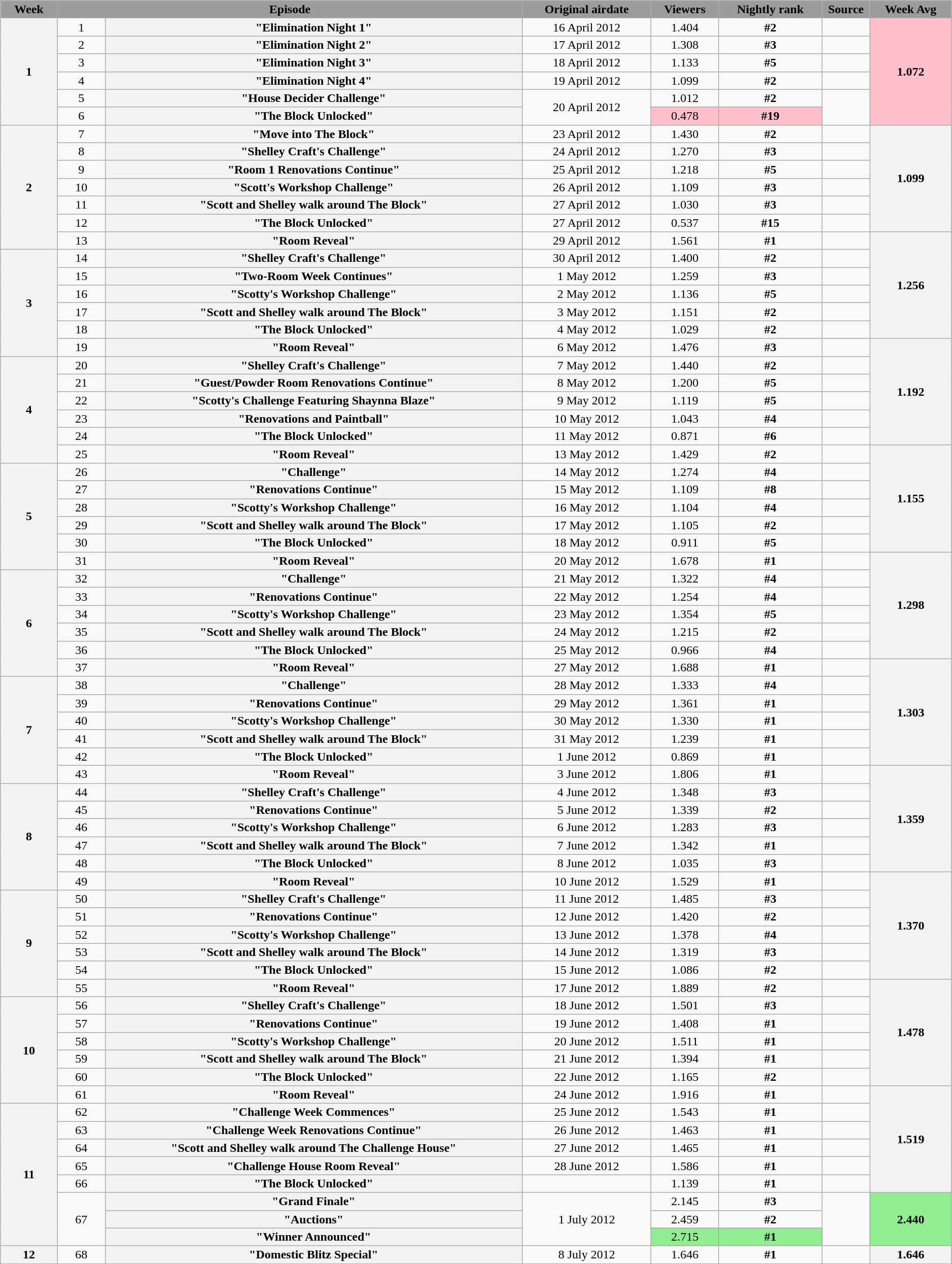<table class="wikitable plainrowheaders" style="text-align:center; line-height:16px; width:99%;">
<tr>
<th scope="col" style="background:#9C9C9C; color:black;">Week</th>
<th scope="col" style="background:#9C9C9C; color:black;" colspan="2">Episode</th>
<th scope="col" style="background:#9C9C9C; color:black;">Original airdate</th>
<th scope="col" style="background:#9C9C9C; color:black;">Viewers<br><small></small></th>
<th scope="col" style="background:#9C9C9C; color:black;">Nightly rank</th>
<th scope="col" style="background:#9C9C9C; color:black; width:05%;">Source</th>
<th scope="col" style="background:#9C9C9C; color:black;">Week Avg</th>
</tr>
<tr>
<th style="width:06%;" rowspan="6">1</th>
<td style="width:05%;">1</td>
<th scope="row" style="text-align:center"><strong>"Elimination Night 1"</strong></th>
<td>16 April 2012</td>
<td>1.404</td>
<td><strong>#2</strong></td>
<td></td>
<th rowspan=6 style="background:#FFC0CB">1.072</th>
</tr>
<tr>
<td style="width:05%;">2</td>
<th scope="row" style="text-align:center"><strong>"Elimination Night 2"</strong></th>
<td>17 April 2012</td>
<td>1.308</td>
<td><strong>#3</strong></td>
<td></td>
</tr>
<tr>
<td style="width:05%;">3</td>
<th scope="row" style="text-align:center"><strong>"Elimination Night 3"</strong></th>
<td>18 April 2012</td>
<td>1.133</td>
<td><strong>#5</strong></td>
<td></td>
</tr>
<tr>
<td style="width:05%;">4</td>
<th scope="row" style="text-align:center"><strong>"Elimination Night 4"</strong></th>
<td>19 April 2012</td>
<td>1.099</td>
<td><strong>#2</strong></td>
<td></td>
</tr>
<tr>
<td style="width:05%;">5</td>
<th scope="row" style="text-align:center"><strong>"House Decider Challenge"</strong></th>
<td rowspan="2">20 April 2012</td>
<td>1.012</td>
<td><strong>#2</strong></td>
<td rowspan="2"></td>
</tr>
<tr>
<td style="width:05%;">6</td>
<th scope="row" style="text-align:center"><strong>"The Block Unlocked"</strong></th>
<td style="background:#FFC0CB">0.478</td>
<td style="background:#FFC0CB"><strong>#19</strong></td>
</tr>
<tr>
<th rowspan="7" style="width:06%;">2</th>
<td style="width:05%;">7</td>
<th scope="row" style="text-align:center"><strong>"Move into The Block"</strong></th>
<td>23 April 2012</td>
<td>1.430</td>
<td><strong>#2</strong></td>
<td></td>
<th rowspan=6>1.099</th>
</tr>
<tr>
<td style="width:05%;">8</td>
<th scope="row" style="text-align:center"><strong>"Shelley Craft's Challenge"</strong></th>
<td>24 April 2012</td>
<td>1.270</td>
<td><strong>#3</strong></td>
<td></td>
</tr>
<tr>
<td style="width:05%;">9</td>
<th scope="row" style="text-align:center"><strong>"Room 1 Renovations Continue"</strong></th>
<td>25 April 2012</td>
<td>1.218</td>
<td><strong>#5</strong></td>
<td></td>
</tr>
<tr>
<td style="width:05%;">10</td>
<th scope="row" style="text-align:center"><strong>"Scott's Workshop Challenge"</strong></th>
<td>26 April 2012</td>
<td>1.109</td>
<td><strong>#3</strong></td>
<td></td>
</tr>
<tr>
<td style="width:05%;">11</td>
<th scope="row" style="text-align:center"><strong>"Scott and Shelley walk around The Block"</strong></th>
<td>27 April 2012</td>
<td>1.030</td>
<td><strong>#3</strong></td>
<td></td>
</tr>
<tr>
<td style="width:05%;">12</td>
<th scope="row" style="text-align:center"><strong>"The Block Unlocked"</strong></th>
<td>27 April 2012</td>
<td>0.537</td>
<td><strong>#15</strong></td>
<td></td>
</tr>
<tr>
<td style="width:05%;">13</td>
<th scope="row" style="text-align:center"><strong>"Room Reveal"</strong></th>
<td>29 April 2012</td>
<td>1.561</td>
<td><strong>#1</strong></td>
<td></td>
<th rowspan=6>1.256</th>
</tr>
<tr>
<th rowspan="6">3</th>
<td style="width:05%;">14</td>
<th scope="row" style="text-align:center"><strong>"Shelley Craft's Challenge"</strong></th>
<td>30 April 2012</td>
<td>1.400</td>
<td><strong>#2</strong></td>
<td></td>
</tr>
<tr>
<td style="width:05%;">15</td>
<th scope="row" style="text-align:center"><strong>"Two-Room Week Continues"</strong></th>
<td>1 May 2012</td>
<td>1.259</td>
<td><strong>#3</strong></td>
<td></td>
</tr>
<tr>
<td style="width:05%;">16</td>
<th scope="row" style="text-align:center"><strong>"Scotty's Workshop Challenge"</strong></th>
<td>2 May 2012</td>
<td>1.136</td>
<td><strong>#5</strong></td>
<td></td>
</tr>
<tr>
<td style="width:05%;">17</td>
<th scope="row" style="text-align:center"><strong>"Scott and Shelley walk around The Block"</strong></th>
<td>3 May 2012</td>
<td>1.151</td>
<td><strong>#2</strong></td>
<td></td>
</tr>
<tr>
<td style="width:05%;">18</td>
<th scope="row" style="text-align:center"><strong>"The Block Unlocked"</strong></th>
<td>4 May 2012</td>
<td>1.029</td>
<td><strong>#2</strong></td>
<td></td>
</tr>
<tr>
<td style="width:05%;">19</td>
<th scope="row" style="text-align:center"><strong>"Room Reveal"</strong></th>
<td>6 May 2012</td>
<td>1.476</td>
<td><strong>#3</strong></td>
<td></td>
<th rowspan=6>1.192</th>
</tr>
<tr>
<th rowspan="6">4</th>
<td style="width:05%;">20</td>
<th scope="row" style="text-align:center"><strong>"Shelley Craft's Challenge"</strong></th>
<td>7 May 2012</td>
<td>1.440</td>
<td><strong>#2</strong></td>
<td></td>
</tr>
<tr>
<td style="width:05%;">21</td>
<th scope="row" style="text-align:center"><strong>"Guest/Powder Room Renovations Continue"</strong></th>
<td>8 May 2012</td>
<td>1.200</td>
<td><strong>#5</strong></td>
<td></td>
</tr>
<tr>
<td style="width:05%;">22</td>
<th scope="row" style="text-align:center"><strong>"Scotty's Challenge Featuring Shaynna Blaze"</strong></th>
<td>9 May 2012</td>
<td>1.119</td>
<td><strong>#5</strong></td>
<td></td>
</tr>
<tr>
<td style="width:05%;">23</td>
<th scope="row" style="text-align:center"><strong>"Renovations and Paintball"</strong></th>
<td>10 May 2012</td>
<td>1.043</td>
<td><strong>#4</strong></td>
<td></td>
</tr>
<tr>
<td style="width:05%;">24</td>
<th scope="row" style="text-align:center"><strong>"The Block Unlocked"</strong></th>
<td>11 May 2012</td>
<td>0.871</td>
<td><strong>#6</strong></td>
<td></td>
</tr>
<tr>
<td style="width:05%;">25</td>
<th scope="row" style="text-align:center"><strong>"Room Reveal"</strong></th>
<td>13 May 2012</td>
<td>1.429</td>
<td><strong>#2</strong></td>
<td></td>
<th rowspan=6>1.155</th>
</tr>
<tr>
<th rowspan="6">5</th>
<td style="width:05%;">26</td>
<th scope="row" style="text-align:center"><strong>"Challenge"</strong></th>
<td>14 May 2012</td>
<td>1.274</td>
<td><strong>#4</strong></td>
<td></td>
</tr>
<tr>
<td style="width:05%;">27</td>
<th scope="row" style="text-align:center"><strong>"Renovations Continue"</strong></th>
<td>15 May 2012</td>
<td>1.109</td>
<td><strong>#8</strong></td>
<td></td>
</tr>
<tr>
<td style="width:05%;">28</td>
<th scope="row" style="text-align:center"><strong>"Scotty's Workshop Challenge"</strong></th>
<td>16 May 2012</td>
<td>1.104</td>
<td><strong>#4</strong></td>
<td></td>
</tr>
<tr>
<td style="width:05%;">29</td>
<th scope="row" style="text-align:center"><strong>"Scott and Shelley walk around The Block"</strong></th>
<td>17 May 2012</td>
<td>1.105</td>
<td><strong>#2</strong></td>
<td></td>
</tr>
<tr>
<td style="width:05%;">30</td>
<th scope="row" style="text-align:center"><strong>"The Block Unlocked"</strong></th>
<td>18 May 2012</td>
<td>0.911</td>
<td><strong>#5</strong></td>
<td></td>
</tr>
<tr>
<td style="width:05%;">31</td>
<th scope="row" style="text-align:center"><strong>"Room Reveal"</strong></th>
<td>20 May 2012</td>
<td>1.678</td>
<td><strong>#1</strong></td>
<td></td>
<th rowspan=6>1.298</th>
</tr>
<tr>
<th rowspan="6">6</th>
<td style="width:05%;">32</td>
<th scope="row" style="text-align:center"><strong>"Challenge"</strong></th>
<td>21 May 2012</td>
<td>1.322</td>
<td><strong>#4</strong></td>
<td></td>
</tr>
<tr>
<td style="width:05%;">33</td>
<th scope="row" style="text-align:center"><strong>"Renovations Continue"</strong></th>
<td>22 May 2012</td>
<td>1.254</td>
<td><strong>#4</strong></td>
<td></td>
</tr>
<tr>
<td style="width:05%;">34</td>
<th scope="row" style="text-align:center"><strong>"Scotty's Workshop Challenge"</strong></th>
<td>23 May 2012</td>
<td>1.354</td>
<td><strong>#5</strong></td>
<td></td>
</tr>
<tr>
<td style="width:05%;">35</td>
<th scope="row" style="text-align:center"><strong>"Scott and Shelley walk around The Block"</strong></th>
<td>24 May 2012</td>
<td>1.215</td>
<td><strong>#2</strong></td>
<td></td>
</tr>
<tr>
<td style="width:05%;">36</td>
<th scope="row" style="text-align:center"><strong>"The Block Unlocked"</strong></th>
<td>25 May 2012</td>
<td>0.966</td>
<td><strong>#4</strong></td>
<td></td>
</tr>
<tr>
<td style="width:05%;">37</td>
<th scope="row" style="text-align:center"><strong>"Room Reveal"</strong></th>
<td>27 May 2012</td>
<td>1.688</td>
<td><strong>#1</strong></td>
<td></td>
<th rowspan=6>1.303</th>
</tr>
<tr>
<th rowspan="6">7</th>
<td style="width:05%;">38</td>
<th scope="row" style="text-align:center"><strong>"Challenge"</strong></th>
<td>28 May 2012</td>
<td>1.333</td>
<td><strong>#4</strong></td>
<td></td>
</tr>
<tr>
<td style="width:05%;">39</td>
<th scope="row" style="text-align:center"><strong>"Renovations Continue"</strong></th>
<td>29 May 2012</td>
<td>1.361</td>
<td><strong>#1</strong></td>
<td></td>
</tr>
<tr>
<td style="width:05%;">40</td>
<th scope="row" style="text-align:center"><strong>"Scotty's Workshop Challenge"</strong></th>
<td>30 May 2012</td>
<td>1.330</td>
<td><strong>#1</strong></td>
<td></td>
</tr>
<tr>
<td style="width:05%;">41</td>
<th scope="row" style="text-align:center"><strong>"Scott and Shelley walk around The Block"</strong></th>
<td>31 May 2012</td>
<td>1.239</td>
<td><strong>#1</strong></td>
<td></td>
</tr>
<tr>
<td style="width:05%;">42</td>
<th scope="row" style="text-align:center"><strong>"The Block Unlocked"</strong></th>
<td>1 June 2012</td>
<td>0.869</td>
<td><strong>#1</strong></td>
<td></td>
</tr>
<tr>
<td style="width:05%;">43</td>
<th scope="row" style="text-align:center"><strong>"Room Reveal"</strong></th>
<td>3 June 2012</td>
<td>1.806</td>
<td><strong>#1</strong></td>
<td></td>
<th rowspan=6>1.359</th>
</tr>
<tr>
<th rowspan="6">8</th>
<td style="width:05%;">44</td>
<th scope="row" style="text-align:center"><strong>"Shelley Craft's Challenge"</strong></th>
<td>4 June 2012</td>
<td>1.348</td>
<td><strong>#3</strong></td>
<td></td>
</tr>
<tr>
<td style="width:05%;">45</td>
<th scope="row" style="text-align:center"><strong>"Renovations Continue"</strong></th>
<td>5 June 2012</td>
<td>1.339</td>
<td><strong>#2</strong></td>
<td></td>
</tr>
<tr>
<td style="width:05%;">46</td>
<th scope="row" style="text-align:center"><strong>"Scotty's Workshop Challenge"</strong></th>
<td>6 June 2012</td>
<td>1.283</td>
<td><strong>#3</strong></td>
<td></td>
</tr>
<tr>
<td style="width:05%;">47</td>
<th scope="row" style="text-align:center"><strong>"Scott and Shelley walk around The Block"</strong></th>
<td>7 June 2012</td>
<td>1.342</td>
<td><strong>#1</strong></td>
<td></td>
</tr>
<tr>
<td style="width:05%;">48</td>
<th scope="row" style="text-align:center"><strong>"The Block Unlocked"</strong></th>
<td>8 June 2012</td>
<td>1.035</td>
<td><strong>#3</strong></td>
<td></td>
</tr>
<tr>
<td style="width:05%;">49</td>
<th scope="row" style="text-align:center"><strong>"Room Reveal"</strong></th>
<td>10 June 2012</td>
<td>1.529</td>
<td><strong>#1</strong></td>
<td></td>
<th rowspan=6>1.370</th>
</tr>
<tr>
<th rowspan="6">9</th>
<td style="width:05%;">50</td>
<th scope="row" style="text-align:center"><strong>"Shelley Craft's Challenge"</strong></th>
<td>11 June 2012</td>
<td>1.485</td>
<td><strong>#3</strong></td>
<td></td>
</tr>
<tr>
<td style="width:05%;">51</td>
<th scope="row" style="text-align:center"><strong>"Renovations Continue"</strong></th>
<td>12 June 2012</td>
<td>1.420</td>
<td><strong>#2</strong></td>
<td></td>
</tr>
<tr>
<td style="width:05%;">52</td>
<th scope="row" style="text-align:center"><strong>"Scotty's Workshop Challenge"</strong></th>
<td>13 June 2012</td>
<td>1.378</td>
<td><strong>#4</strong></td>
<td></td>
</tr>
<tr>
<td style="width:05%;">53</td>
<th scope="row" style="text-align:center"><strong>"Scott and Shelley walk around The Block"</strong></th>
<td>14 June 2012</td>
<td>1.319</td>
<td><strong>#3</strong></td>
<td></td>
</tr>
<tr>
<td style="width:05%;">54</td>
<th scope="row" style="text-align:center"><strong>"The Block Unlocked"</strong></th>
<td>15 June 2012</td>
<td>1.086</td>
<td><strong>#2</strong></td>
<td></td>
</tr>
<tr>
<td style="width:05%;">55</td>
<th scope="row" style="text-align:center"><strong>"Room Reveal"</strong></th>
<td>17 June 2012</td>
<td>1.889</td>
<td><strong>#2</strong></td>
<td></td>
<th rowspan=6>1.478</th>
</tr>
<tr>
<th rowspan="6">10</th>
<td style="width:05%;">56</td>
<th scope="row" style="text-align:center"><strong>"Shelley Craft's Challenge"</strong></th>
<td>18 June 2012</td>
<td>1.501</td>
<td><strong>#3</strong></td>
<td></td>
</tr>
<tr>
<td style="width:05%;">57</td>
<th scope="row" style="text-align:center"><strong>"Renovations Continue"</strong></th>
<td>19 June 2012</td>
<td>1.408</td>
<td><strong>#1</strong></td>
<td></td>
</tr>
<tr>
<td style="width:05%;">58</td>
<th scope="row" style="text-align:center"><strong>"Scotty's Workshop Challenge"</strong></th>
<td>20 June 2012</td>
<td>1.511</td>
<td><strong>#1</strong></td>
<td></td>
</tr>
<tr>
<td style="width:05%;">59</td>
<th scope="row" style="text-align:center"><strong>"Scott and Shelley walk around The Block"</strong></th>
<td>21 June 2012</td>
<td>1.394</td>
<td><strong>#1</strong></td>
<td></td>
</tr>
<tr>
<td style="width:05%;">60</td>
<th scope="row" style="text-align:center"><strong>"The Block Unlocked"</strong></th>
<td>22 June 2012</td>
<td>1.165</td>
<td><strong>#2</strong></td>
<td></td>
</tr>
<tr>
<td style="width:05%;">61</td>
<th scope="row" style="text-align:center"><strong>"Room Reveal"</strong></th>
<td>24 June 2012</td>
<td>1.916</td>
<td><strong>#1</strong></td>
<td></td>
<th rowspan=6>1.519</th>
</tr>
<tr>
<th rowspan="8">11</th>
<td style="width:05%;">62</td>
<th scope="row" style="text-align:center"><strong>"Challenge Week Commences"</strong></th>
<td>25 June 2012</td>
<td>1.543</td>
<td><strong>#1</strong></td>
<td></td>
</tr>
<tr>
<td style="width:05%;">63</td>
<th scope="row" style="text-align:center"><strong>"Challenge Week Renovations Continue"</strong></th>
<td>26 June 2012</td>
<td>1.463</td>
<td><strong>#1</strong></td>
<td></td>
</tr>
<tr>
<td style="width:05%;">64</td>
<th scope="row" style="text-align:center"><strong>"Scott and Shelley walk around The Challenge House"</strong></th>
<td>27 June 2012</td>
<td>1.465</td>
<td><strong>#1</strong></td>
<td></td>
</tr>
<tr>
<td style="width:05%;">65</td>
<th scope="row" style="text-align:center"><strong>"Challenge House Room Reveal"</strong></th>
<td>28 June 2012</td>
<td>1.586</td>
<td><strong>#1</strong></td>
<td></td>
</tr>
<tr>
<td style="width:05%;">66</td>
<th scope="row" style="text-align:center"><strong>"The Block Unlocked"</strong></th>
<td></td>
<td>1.139</td>
<td><strong>#1</strong></td>
<td></td>
</tr>
<tr>
<td style="width:05%;" rowspan="3">67</td>
<th scope="row" style="text-align:center"><strong>"Grand Finale"</strong></th>
<td rowspan="3">1 July 2012</td>
<td>2.145</td>
<td><strong>#3</strong></td>
<td rowspan="3"></td>
<th rowspan=3 style="background:#90EE90">2.440</th>
</tr>
<tr>
<th scope="row" style="text-align:center"><strong>"Auctions"</strong></th>
<td>2.459</td>
<td><strong>#2</strong></td>
</tr>
<tr>
<th scope="row" style="text-align:center"><strong>"Winner Announced"</strong></th>
<td style="background:#90EE90">2.715</td>
<td style="background:#90EE90"><strong>#1</strong></td>
</tr>
<tr>
<th style="width:06%;">12</th>
<td style="width:05%;">68</td>
<th scope="row" style="text-align:center"><strong>"Domestic Blitz Special"</strong></th>
<td>8 July 2012</td>
<td>1.646</td>
<td><strong>#1</strong></td>
<td></td>
<th rowspan=1>1.646</th>
</tr>
</table>
